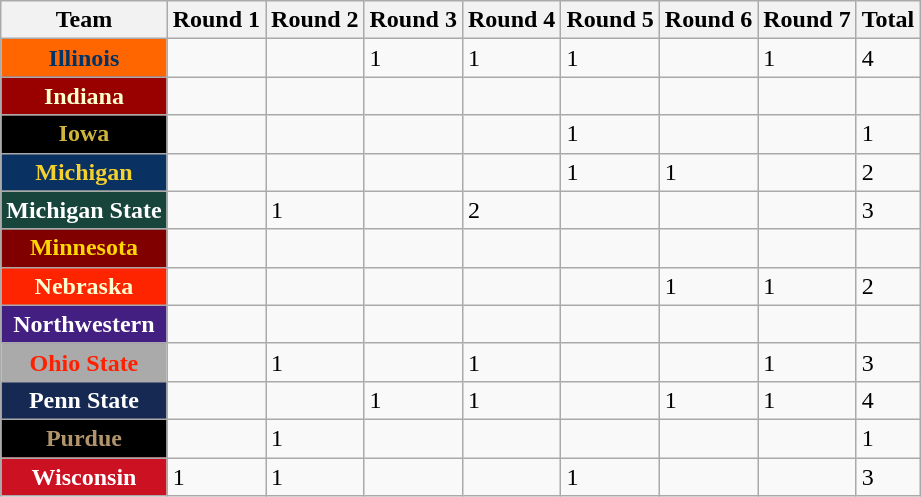<table class="wikitable sortable">
<tr>
<th>Team</th>
<th>Round 1</th>
<th>Round 2</th>
<th>Round 3</th>
<th>Round 4</th>
<th>Round 5</th>
<th>Round 6</th>
<th>Round 7</th>
<th>Total</th>
</tr>
<tr>
<th style="background:#FF6600; color:#003366;">Illinois</th>
<td></td>
<td></td>
<td>1</td>
<td>1</td>
<td>1</td>
<td></td>
<td>1</td>
<td>4</td>
</tr>
<tr>
<th style="background:#990000; color:#FFFFCC;">Indiana</th>
<td></td>
<td></td>
<td></td>
<td></td>
<td></td>
<td></td>
<td></td>
<td></td>
</tr>
<tr>
<th style="background:#000000; color:#CFB53B;">Iowa</th>
<td></td>
<td></td>
<td></td>
<td></td>
<td>1</td>
<td></td>
<td></td>
<td>1</td>
</tr>
<tr>
<th style="background:#093161; color:#f5d130;">Michigan</th>
<td></td>
<td></td>
<td></td>
<td></td>
<td>1</td>
<td>1</td>
<td></td>
<td>2</td>
</tr>
<tr>
<th style="background:#18453b; color:#FFFFFF;">Michigan State</th>
<td></td>
<td>1</td>
<td></td>
<td>2</td>
<td></td>
<td></td>
<td></td>
<td>3</td>
</tr>
<tr>
<th style="background:#800000; color:#FFD700;">Minnesota</th>
<td></td>
<td></td>
<td></td>
<td></td>
<td></td>
<td></td>
<td></td>
<td></td>
</tr>
<tr>
<th style="background:#FF2400; color:#FFFDD0;">Nebraska</th>
<td></td>
<td></td>
<td></td>
<td></td>
<td></td>
<td>1</td>
<td>1</td>
<td>2</td>
</tr>
<tr>
<th style="background:#431F81; color:#FFFFFF;">Northwestern</th>
<td></td>
<td></td>
<td></td>
<td></td>
<td></td>
<td></td>
<td></td>
<td></td>
</tr>
<tr>
<th style="background:#AAAAAA; color:#FF2000;">Ohio State</th>
<td></td>
<td>1</td>
<td></td>
<td>1</td>
<td></td>
<td></td>
<td>1</td>
<td>3</td>
</tr>
<tr>
<th style="background:#162952; color:#FFFFFF;">Penn State</th>
<td></td>
<td></td>
<td>1</td>
<td>1</td>
<td></td>
<td>1</td>
<td>1</td>
<td>4</td>
</tr>
<tr>
<th style="background:#000000; color:#b1946c;">Purdue</th>
<td></td>
<td>1</td>
<td></td>
<td></td>
<td></td>
<td></td>
<td></td>
<td>1</td>
</tr>
<tr>
<th style="background:#cc1122; color:#FFFFFF;">Wisconsin</th>
<td>1</td>
<td>1</td>
<td></td>
<td></td>
<td>1</td>
<td></td>
<td></td>
<td>3</td>
</tr>
</table>
